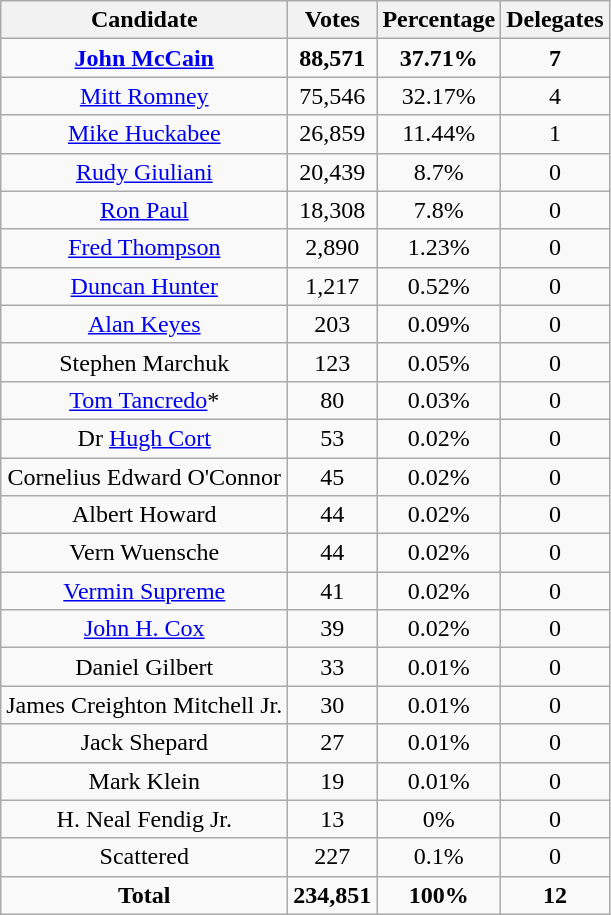<table class="wikitable sortable" style="text-align:center;">
<tr>
<th>Candidate</th>
<th>Votes</th>
<th>Percentage</th>
<th>Delegates</th>
</tr>
<tr>
<td><strong><a href='#'>John McCain</a></strong></td>
<td><strong>88,571</strong></td>
<td><strong>37.71%</strong></td>
<td><strong>7</strong></td>
</tr>
<tr>
<td><a href='#'>Mitt Romney</a></td>
<td>75,546</td>
<td>32.17%</td>
<td>4</td>
</tr>
<tr>
<td><a href='#'>Mike Huckabee</a></td>
<td>26,859</td>
<td>11.44%</td>
<td>1</td>
</tr>
<tr>
<td><a href='#'>Rudy Giuliani</a></td>
<td>20,439</td>
<td>8.7%</td>
<td>0</td>
</tr>
<tr>
<td><a href='#'>Ron Paul</a></td>
<td>18,308</td>
<td>7.8%</td>
<td>0</td>
</tr>
<tr>
<td><a href='#'>Fred Thompson</a></td>
<td>2,890</td>
<td>1.23%</td>
<td>0</td>
</tr>
<tr>
<td><a href='#'>Duncan Hunter</a></td>
<td>1,217</td>
<td>0.52%</td>
<td>0</td>
</tr>
<tr>
<td><a href='#'>Alan Keyes</a></td>
<td>203</td>
<td>0.09%</td>
<td>0</td>
</tr>
<tr>
<td>Stephen Marchuk</td>
<td>123</td>
<td>0.05%</td>
<td>0</td>
</tr>
<tr>
<td><a href='#'>Tom Tancredo</a>*</td>
<td>80</td>
<td>0.03%</td>
<td>0</td>
</tr>
<tr>
<td>Dr <a href='#'>Hugh Cort</a></td>
<td>53</td>
<td>0.02%</td>
<td>0</td>
</tr>
<tr>
<td>Cornelius Edward O'Connor</td>
<td>45</td>
<td>0.02%</td>
<td>0</td>
</tr>
<tr>
<td>Albert Howard</td>
<td>44</td>
<td>0.02%</td>
<td>0</td>
</tr>
<tr>
<td>Vern Wuensche</td>
<td>44</td>
<td>0.02%</td>
<td>0</td>
</tr>
<tr>
<td><a href='#'>Vermin Supreme</a></td>
<td>41</td>
<td>0.02%</td>
<td>0</td>
</tr>
<tr>
<td><a href='#'>John H. Cox</a></td>
<td>39</td>
<td>0.02%</td>
<td>0</td>
</tr>
<tr>
<td>Daniel Gilbert</td>
<td>33</td>
<td>0.01%</td>
<td>0</td>
</tr>
<tr>
<td>James Creighton Mitchell Jr.</td>
<td>30</td>
<td>0.01%</td>
<td>0</td>
</tr>
<tr>
<td>Jack Shepard</td>
<td>27</td>
<td>0.01%</td>
<td>0</td>
</tr>
<tr>
<td>Mark Klein</td>
<td>19</td>
<td>0.01%</td>
<td>0</td>
</tr>
<tr>
<td>H. Neal Fendig Jr.</td>
<td>13</td>
<td>0%</td>
<td>0</td>
</tr>
<tr>
<td>Scattered</td>
<td>227</td>
<td>0.1%</td>
<td>0</td>
</tr>
<tr>
<td><strong>Total</strong></td>
<td><strong>234,851</strong></td>
<td><strong>100%</strong></td>
<td><strong>12</strong></td>
</tr>
</table>
